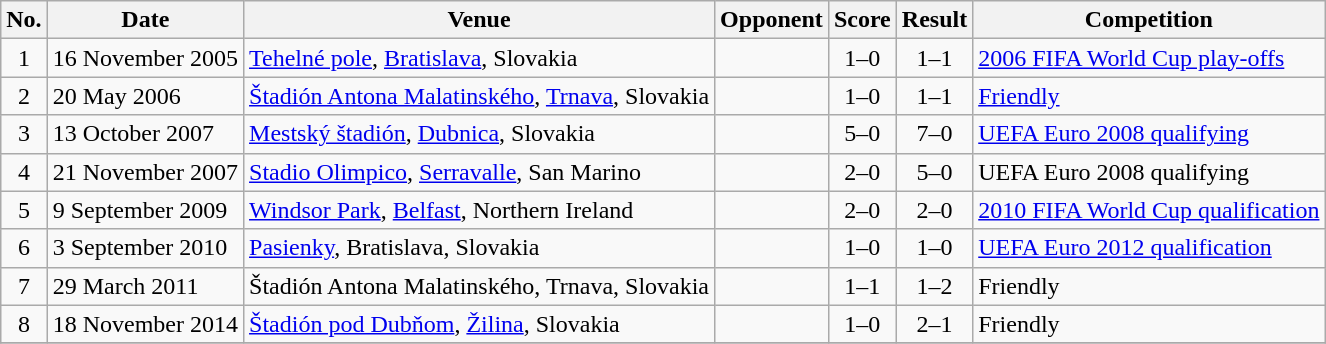<table class="wikitable sortable">
<tr>
<th scope="col">No.</th>
<th scope="col">Date</th>
<th scope="col">Venue</th>
<th scope="col">Opponent</th>
<th scope="col">Score</th>
<th scope="col">Result</th>
<th scope="col">Competition</th>
</tr>
<tr>
<td align="center">1</td>
<td>16 November 2005</td>
<td><a href='#'>Tehelné pole</a>, <a href='#'>Bratislava</a>, Slovakia</td>
<td></td>
<td align="center">1–0</td>
<td align="center">1–1</td>
<td><a href='#'>2006 FIFA World Cup play-offs</a></td>
</tr>
<tr>
<td align="center">2</td>
<td>20 May 2006</td>
<td><a href='#'>Štadión Antona Malatinského</a>, <a href='#'>Trnava</a>, Slovakia</td>
<td></td>
<td align="center">1–0</td>
<td align="center">1–1</td>
<td><a href='#'>Friendly</a></td>
</tr>
<tr>
<td align="center">3</td>
<td>13 October 2007</td>
<td><a href='#'>Mestský štadión</a>, <a href='#'>Dubnica</a>, Slovakia</td>
<td></td>
<td align="center">5–0</td>
<td align="center">7–0</td>
<td><a href='#'>UEFA Euro 2008 qualifying</a></td>
</tr>
<tr>
<td align="center">4</td>
<td>21 November 2007</td>
<td><a href='#'>Stadio Olimpico</a>, <a href='#'>Serravalle</a>, San Marino</td>
<td></td>
<td align="center">2–0</td>
<td align="center">5–0</td>
<td>UEFA Euro 2008 qualifying</td>
</tr>
<tr>
<td align="center">5</td>
<td>9 September 2009</td>
<td><a href='#'>Windsor Park</a>, <a href='#'>Belfast</a>, Northern Ireland</td>
<td></td>
<td align="center">2–0</td>
<td align="center">2–0</td>
<td><a href='#'>2010 FIFA World Cup qualification</a></td>
</tr>
<tr>
<td align="center">6</td>
<td>3 September 2010</td>
<td><a href='#'>Pasienky</a>, Bratislava, Slovakia</td>
<td></td>
<td align="center">1–0</td>
<td align="center">1–0</td>
<td><a href='#'>UEFA Euro 2012 qualification</a></td>
</tr>
<tr>
<td align="center">7</td>
<td>29 March 2011</td>
<td>Štadión Antona Malatinského, Trnava, Slovakia</td>
<td></td>
<td align="center">1–1</td>
<td align="center">1–2</td>
<td>Friendly</td>
</tr>
<tr>
<td align="center">8</td>
<td>18 November 2014</td>
<td><a href='#'>Štadión pod Dubňom</a>, <a href='#'>Žilina</a>, Slovakia</td>
<td></td>
<td align="center">1–0</td>
<td align="center">2–1</td>
<td>Friendly</td>
</tr>
<tr>
</tr>
</table>
